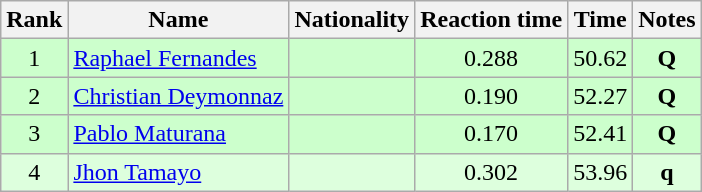<table class="wikitable sortable" style="text-align:center">
<tr>
<th>Rank</th>
<th>Name</th>
<th>Nationality</th>
<th>Reaction time</th>
<th>Time</th>
<th>Notes</th>
</tr>
<tr bgcolor=ccffcc>
<td>1</td>
<td align=left><a href='#'>Raphael Fernandes</a></td>
<td align=left></td>
<td>0.288</td>
<td>50.62</td>
<td><strong>Q</strong></td>
</tr>
<tr bgcolor=ccffcc>
<td>2</td>
<td align=left><a href='#'>Christian Deymonnaz</a></td>
<td align=left></td>
<td>0.190</td>
<td>52.27</td>
<td><strong>Q</strong></td>
</tr>
<tr bgcolor=ccffcc>
<td>3</td>
<td align=left><a href='#'>Pablo Maturana</a></td>
<td align=left></td>
<td>0.170</td>
<td>52.41</td>
<td><strong>Q</strong></td>
</tr>
<tr bgcolor=ddffdd>
<td>4</td>
<td align=left><a href='#'>Jhon Tamayo</a></td>
<td align=left></td>
<td>0.302</td>
<td>53.96</td>
<td><strong>q</strong></td>
</tr>
</table>
